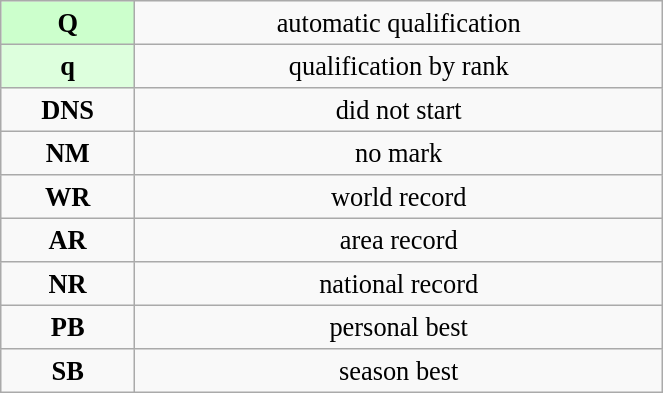<table class="wikitable" style=" text-align:center; font-size:110%;" width="35%">
<tr>
<td bgcolor="ccffcc"><strong>Q</strong></td>
<td>automatic qualification</td>
</tr>
<tr>
<td bgcolor="ddffdd"><strong>q</strong></td>
<td>qualification by rank</td>
</tr>
<tr>
<td><strong>DNS</strong></td>
<td>did not start</td>
</tr>
<tr>
<td><strong>NM</strong></td>
<td>no mark</td>
</tr>
<tr>
<td><strong>WR</strong></td>
<td>world record</td>
</tr>
<tr>
<td><strong>AR</strong></td>
<td>area record</td>
</tr>
<tr>
<td><strong>NR</strong></td>
<td>national record</td>
</tr>
<tr>
<td><strong>PB</strong></td>
<td>personal best</td>
</tr>
<tr>
<td><strong>SB</strong></td>
<td>season best</td>
</tr>
</table>
